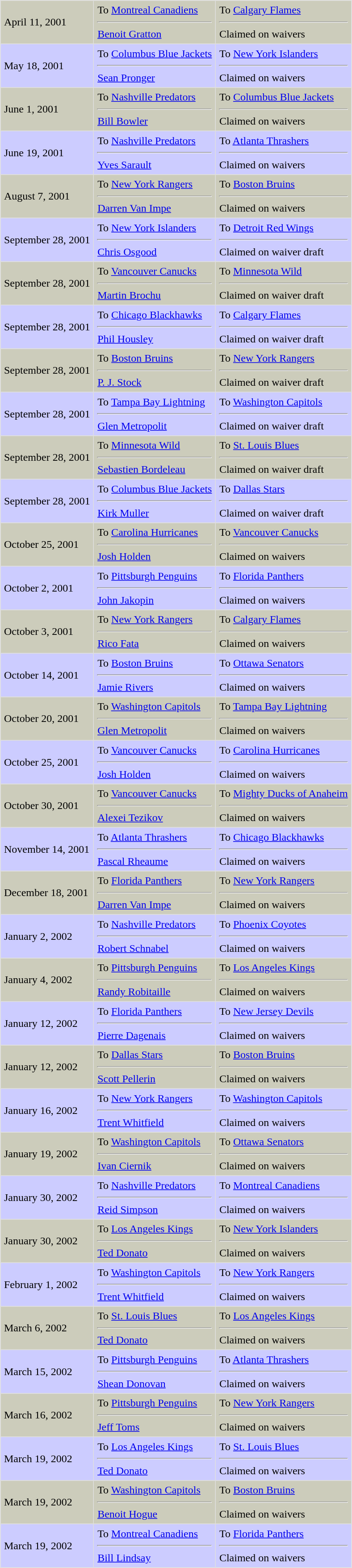<table border=1 style="border-collapse:collapse" bordercolor="#DFDFDF"  cellpadding="5">
<tr bgcolor="ccccbb">
<td>April 11, 2001</td>
<td valign="top">To <a href='#'>Montreal Canadiens</a> <hr><a href='#'>Benoit Gratton</a></td>
<td valign="top">To <a href='#'>Calgary Flames</a> <hr>Claimed on waivers</td>
</tr>
<tr>
</tr>
<tr bgcolor="ccccff">
<td>May 18, 2001</td>
<td valign="top">To <a href='#'>Columbus Blue Jackets</a> <hr><a href='#'>Sean Pronger</a></td>
<td valign="top">To <a href='#'>New York Islanders</a> <hr>Claimed on waivers</td>
</tr>
<tr>
</tr>
<tr bgcolor="ccccbb">
<td>June 1, 2001</td>
<td valign="top">To <a href='#'>Nashville Predators</a> <hr><a href='#'>Bill Bowler</a></td>
<td valign="top">To <a href='#'>Columbus Blue Jackets</a> <hr>Claimed on waivers</td>
</tr>
<tr>
</tr>
<tr bgcolor="ccccff">
<td>June 19, 2001</td>
<td valign="top">To <a href='#'>Nashville Predators</a> <hr><a href='#'>Yves Sarault</a></td>
<td valign="top">To <a href='#'>Atlanta Thrashers</a> <hr>Claimed on waivers</td>
</tr>
<tr>
</tr>
<tr bgcolor="ccccbb">
<td>August 7, 2001</td>
<td valign="top">To <a href='#'>New York Rangers</a> <hr><a href='#'>Darren Van Impe</a></td>
<td valign="top">To <a href='#'>Boston Bruins</a> <hr>Claimed on waivers</td>
</tr>
<tr>
</tr>
<tr bgcolor="ccccff">
<td>September 28, 2001</td>
<td valign="top">To <a href='#'>New York Islanders</a> <hr><a href='#'>Chris Osgood</a></td>
<td valign="top">To <a href='#'>Detroit Red Wings</a> <hr>Claimed on waiver draft</td>
</tr>
<tr>
</tr>
<tr bgcolor="ccccbb">
<td>September 28, 2001<br></td>
<td valign="top">To <a href='#'>Vancouver Canucks</a> <hr><a href='#'>Martin Brochu</a></td>
<td valign="top">To <a href='#'>Minnesota Wild</a> <hr>Claimed on waiver draft</td>
</tr>
<tr>
</tr>
<tr bgcolor="ccccff">
<td>September 28, 2001<br></td>
<td valign="top">To <a href='#'>Chicago Blackhawks</a> <hr><a href='#'>Phil Housley</a></td>
<td valign="top">To <a href='#'>Calgary Flames</a> <hr>Claimed on waiver draft</td>
</tr>
<tr>
</tr>
<tr bgcolor="ccccbb">
<td>September 28, 2001<br></td>
<td valign="top">To <a href='#'>Boston Bruins</a> <hr><a href='#'>P. J. Stock</a></td>
<td valign="top">To <a href='#'>New York Rangers</a> <hr>Claimed on waiver draft</td>
</tr>
<tr>
</tr>
<tr bgcolor="ccccff">
<td>September 28, 2001<br></td>
<td valign="top">To <a href='#'>Tampa Bay Lightning</a> <hr><a href='#'>Glen Metropolit</a></td>
<td valign="top">To <a href='#'>Washington Capitols</a> <hr>Claimed on waiver draft</td>
</tr>
<tr>
</tr>
<tr bgcolor="ccccbb">
<td>September 28, 2001<br></td>
<td valign="top">To <a href='#'>Minnesota Wild</a> <hr><a href='#'>Sebastien Bordeleau</a></td>
<td valign="top">To <a href='#'>St. Louis Blues</a> <hr>Claimed on waiver draft</td>
</tr>
<tr>
</tr>
<tr bgcolor="ccccff">
<td>September 28, 2001<br></td>
<td valign="top">To <a href='#'>Columbus Blue Jackets</a> <hr><a href='#'>Kirk Muller</a></td>
<td valign="top">To <a href='#'>Dallas Stars</a> <hr>Claimed on waiver draft</td>
</tr>
<tr>
</tr>
<tr bgcolor="ccccbb">
<td>October 25, 2001</td>
<td valign="top">To <a href='#'>Carolina Hurricanes</a> <hr><a href='#'>Josh Holden</a></td>
<td valign="top">To <a href='#'>Vancouver Canucks</a> <hr>Claimed on waivers</td>
</tr>
<tr>
</tr>
<tr bgcolor="ccccff">
<td>October 2, 2001</td>
<td valign="top">To <a href='#'>Pittsburgh Penguins</a> <hr><a href='#'>John Jakopin</a></td>
<td valign="top">To <a href='#'>Florida Panthers</a> <hr>Claimed on waivers</td>
</tr>
<tr>
</tr>
<tr bgcolor="ccccbb">
<td>October 3, 2001</td>
<td valign="top">To <a href='#'>New York Rangers</a> <hr><a href='#'>Rico Fata</a></td>
<td valign="top">To <a href='#'>Calgary Flames</a> <hr>Claimed on waivers</td>
</tr>
<tr>
</tr>
<tr bgcolor="ccccff">
<td>October 14, 2001</td>
<td valign="top">To <a href='#'>Boston Bruins</a> <hr><a href='#'>Jamie Rivers</a></td>
<td valign="top">To <a href='#'>Ottawa Senators</a> <hr>Claimed on waivers</td>
</tr>
<tr>
</tr>
<tr bgcolor="ccccbb">
<td>October 20, 2001<br></td>
<td valign="top">To <a href='#'>Washington Capitols</a> <hr><a href='#'>Glen Metropolit</a></td>
<td valign="top">To <a href='#'>Tampa Bay Lightning</a> <hr>Claimed on waivers</td>
</tr>
<tr>
</tr>
<tr bgcolor="ccccff">
<td>October 25, 2001</td>
<td valign="top">To <a href='#'>Vancouver Canucks</a> <hr><a href='#'>Josh Holden</a></td>
<td valign="top">To <a href='#'>Carolina Hurricanes</a> <hr>Claimed on waivers</td>
</tr>
<tr>
</tr>
<tr bgcolor="ccccbb">
<td>October 30, 2001</td>
<td valign="top">To <a href='#'>Vancouver Canucks</a> <hr><a href='#'>Alexei Tezikov</a></td>
<td valign="top">To <a href='#'>Mighty Ducks of Anaheim</a> <hr>Claimed on waivers</td>
</tr>
<tr>
</tr>
<tr bgcolor="ccccff">
<td>November 14, 2001</td>
<td valign="top">To <a href='#'>Atlanta Thrashers</a> <hr><a href='#'>Pascal Rheaume</a></td>
<td valign="top">To <a href='#'>Chicago Blackhawks</a> <hr>Claimed on waivers</td>
</tr>
<tr>
</tr>
<tr bgcolor="ccccbb">
<td>December 18, 2001</td>
<td valign="top">To <a href='#'>Florida Panthers</a> <hr><a href='#'>Darren Van Impe</a></td>
<td valign="top">To <a href='#'>New York Rangers</a> <hr>Claimed on waivers</td>
</tr>
<tr>
</tr>
<tr bgcolor="ccccff">
<td>January 2, 2002</td>
<td valign="top">To <a href='#'>Nashville Predators</a> <hr><a href='#'>Robert Schnabel</a></td>
<td valign="top">To <a href='#'>Phoenix Coyotes</a> <hr>Claimed on waivers</td>
</tr>
<tr>
</tr>
<tr bgcolor="ccccbb">
<td>January 4, 2002</td>
<td valign="top">To <a href='#'>Pittsburgh Penguins</a> <hr><a href='#'>Randy Robitaille</a></td>
<td valign="top">To <a href='#'>Los Angeles Kings</a> <hr>Claimed on waivers</td>
</tr>
<tr>
</tr>
<tr bgcolor="ccccff">
<td>January 12, 2002</td>
<td valign="top">To <a href='#'>Florida Panthers</a> <hr><a href='#'>Pierre Dagenais</a></td>
<td valign="top">To <a href='#'>New Jersey Devils</a> <hr>Claimed on waivers</td>
</tr>
<tr>
</tr>
<tr bgcolor="ccccbb">
<td>January 12, 2002</td>
<td valign="top">To <a href='#'>Dallas Stars</a> <hr><a href='#'>Scott Pellerin</a></td>
<td valign="top">To <a href='#'>Boston Bruins</a> <hr>Claimed on waivers</td>
</tr>
<tr>
</tr>
<tr bgcolor="ccccff">
<td>January 16, 2002</td>
<td valign="top">To <a href='#'>New York Rangers</a> <hr><a href='#'>Trent Whitfield</a></td>
<td valign="top">To <a href='#'>Washington Capitols</a> <hr>Claimed on waivers</td>
</tr>
<tr>
</tr>
<tr bgcolor="ccccbb">
<td>January 19, 2002</td>
<td valign="top">To <a href='#'>Washington Capitols</a> <hr><a href='#'>Ivan Ciernik</a></td>
<td valign="top">To <a href='#'>Ottawa Senators</a> <hr>Claimed on waivers</td>
</tr>
<tr>
</tr>
<tr bgcolor="ccccff">
<td>January 30, 2002</td>
<td valign="top">To <a href='#'>Nashville Predators</a> <hr><a href='#'>Reid Simpson</a></td>
<td valign="top">To <a href='#'>Montreal Canadiens</a> <hr>Claimed on waivers</td>
</tr>
<tr>
</tr>
<tr bgcolor="ccccbb">
<td>January 30, 2002</td>
<td valign="top">To <a href='#'>Los Angeles Kings</a> <hr><a href='#'>Ted Donato</a></td>
<td valign="top">To <a href='#'>New York Islanders</a> <hr>Claimed on waivers</td>
</tr>
<tr>
</tr>
<tr bgcolor="ccccff">
<td>February 1, 2002</td>
<td valign="top">To <a href='#'>Washington Capitols</a> <hr><a href='#'>Trent Whitfield</a></td>
<td valign="top">To <a href='#'>New York Rangers</a> <hr>Claimed on waivers</td>
</tr>
<tr>
</tr>
<tr bgcolor="ccccbb">
<td>March 6, 2002</td>
<td valign="top">To <a href='#'>St. Louis Blues</a> <hr><a href='#'>Ted Donato</a></td>
<td valign="top">To <a href='#'>Los Angeles Kings</a> <hr>Claimed on waivers</td>
</tr>
<tr>
</tr>
<tr bgcolor="ccccff">
<td>March 15, 2002</td>
<td valign="top">To <a href='#'>Pittsburgh Penguins</a> <hr><a href='#'>Shean Donovan</a></td>
<td valign="top">To <a href='#'>Atlanta Thrashers</a> <hr>Claimed on waivers</td>
</tr>
<tr>
</tr>
<tr bgcolor="ccccbb">
<td>March 16, 2002</td>
<td valign="top">To <a href='#'>Pittsburgh Penguins</a> <hr><a href='#'>Jeff Toms</a></td>
<td valign="top">To <a href='#'>New York Rangers</a> <hr>Claimed on waivers</td>
</tr>
<tr>
</tr>
<tr bgcolor="ccccff">
<td>March 19, 2002</td>
<td valign="top">To <a href='#'>Los Angeles Kings</a> <hr><a href='#'>Ted Donato</a></td>
<td valign="top">To <a href='#'>St. Louis Blues</a> <hr>Claimed on waivers</td>
</tr>
<tr>
</tr>
<tr bgcolor="ccccbb">
<td>March 19, 2002</td>
<td valign="top">To <a href='#'>Washington Capitols</a> <hr><a href='#'>Benoit Hogue</a></td>
<td valign="top">To <a href='#'>Boston Bruins</a> <hr>Claimed on waivers</td>
</tr>
<tr>
</tr>
<tr bgcolor="ccccff">
<td>March 19, 2002</td>
<td valign="top">To <a href='#'>Montreal Canadiens</a> <hr><a href='#'>Bill Lindsay</a></td>
<td valign="top">To <a href='#'>Florida Panthers</a> <hr>Claimed on waivers</td>
</tr>
<tr>
</tr>
</table>
